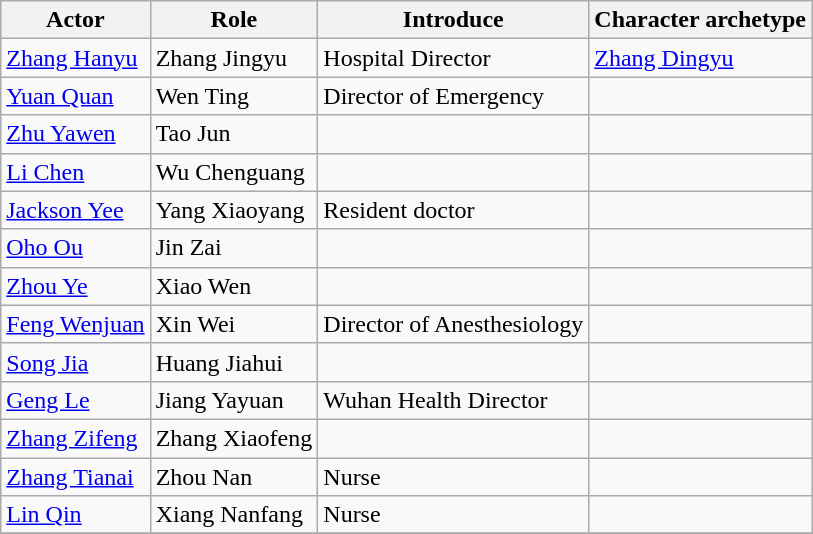<table class="wikitable">
<tr>
<th>Actor</th>
<th>Role</th>
<th>Introduce</th>
<th>Character archetype</th>
</tr>
<tr>
<td><a href='#'>Zhang Hanyu</a></td>
<td>Zhang Jingyu</td>
<td>Hospital Director</td>
<td><a href='#'>Zhang Dingyu</a></td>
</tr>
<tr>
<td><a href='#'>Yuan Quan</a></td>
<td>Wen Ting</td>
<td>Director of Emergency</td>
<td></td>
</tr>
<tr>
<td><a href='#'>Zhu Yawen</a></td>
<td>Tao Jun</td>
<td></td>
<td></td>
</tr>
<tr>
<td><a href='#'>Li Chen</a></td>
<td>Wu Chenguang</td>
<td></td>
<td></td>
</tr>
<tr>
<td><a href='#'>Jackson Yee</a></td>
<td>Yang Xiaoyang</td>
<td>Resident doctor</td>
<td></td>
</tr>
<tr>
<td><a href='#'>Oho Ou</a></td>
<td>Jin Zai</td>
<td></td>
<td></td>
</tr>
<tr>
<td><a href='#'>Zhou Ye</a></td>
<td>Xiao Wen</td>
<td></td>
<td></td>
</tr>
<tr>
<td><a href='#'>Feng Wenjuan</a></td>
<td>Xin Wei</td>
<td>Director of Anesthesiology</td>
<td></td>
</tr>
<tr>
<td><a href='#'>Song Jia</a></td>
<td>Huang Jiahui</td>
<td></td>
<td></td>
</tr>
<tr>
<td><a href='#'>Geng Le</a></td>
<td>Jiang Yayuan</td>
<td>Wuhan Health Director</td>
<td></td>
</tr>
<tr>
<td><a href='#'>Zhang Zifeng</a></td>
<td>Zhang Xiaofeng</td>
<td></td>
<td></td>
</tr>
<tr>
<td><a href='#'>Zhang Tianai</a></td>
<td>Zhou Nan</td>
<td>Nurse</td>
<td></td>
</tr>
<tr>
<td><a href='#'>Lin Qin</a></td>
<td>Xiang Nanfang</td>
<td>Nurse</td>
<td></td>
</tr>
<tr>
</tr>
</table>
